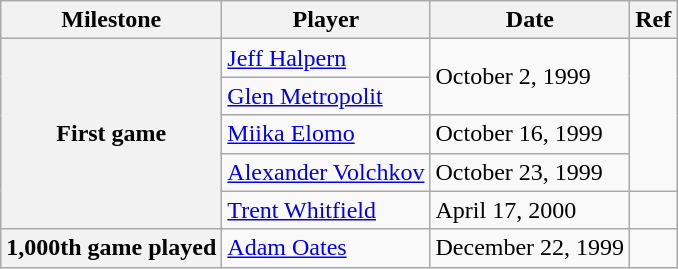<table class="wikitable">
<tr>
<th scope="col">Milestone</th>
<th scope="col">Player</th>
<th scope="col">Date</th>
<th scope="col">Ref</th>
</tr>
<tr>
<th rowspan=5>First game</th>
<td><a href='#'>Jeff Halpern</a></td>
<td rowspan=2>October 2, 1999</td>
<td rowspan=4></td>
</tr>
<tr>
<td><a href='#'>Glen Metropolit</a></td>
</tr>
<tr>
<td><a href='#'>Miika Elomo</a></td>
<td>October 16, 1999</td>
</tr>
<tr>
<td><a href='#'>Alexander Volchkov</a></td>
<td>October 23, 1999</td>
</tr>
<tr>
<td><a href='#'>Trent Whitfield</a></td>
<td>April 17, 2000</td>
<td></td>
</tr>
<tr>
<th>1,000th game played</th>
<td><a href='#'>Adam Oates</a></td>
<td>December 22, 1999</td>
<td></td>
</tr>
</table>
